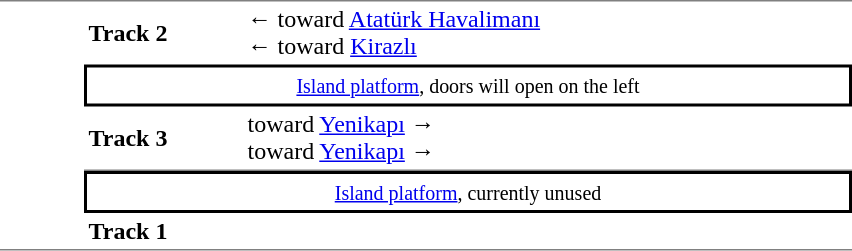<table cellspacing="0" cellpadding="3">
<tr>
<td style="border-bottom:solid 1px gray;border-top:solid 1px gray;vertical-align:top;" width=50 rowspan=5></td>
<td style="border-top:solid 1px gray;" width=100><strong>Track 2</strong></td>
<td style="border-top:solid 1px gray;" width=400>←  toward <a href='#'>Atatürk Havalimanı</a>  <br>←  toward <a href='#'>Kirazlı</a></td>
</tr>
<tr>
<td style="border-top:solid 2px black;border-right:solid 2px black;border-left:solid 2px black;border-bottom:solid 2px black;text-align:center;" colspan=2><small><a href='#'>Island platform</a>, doors will open on the left </small></td>
</tr>
<tr>
<td style="border-bottom:solid 1px gray;"><strong>Track 3</strong></td>
<td style="border-bottom:solid 1px gray;"> toward <a href='#'>Yenikapı</a> →<br> toward <a href='#'>Yenikapı</a> →</td>
</tr>
<tr>
<td style="border-top:solid 2px black;border-right:solid 2px black;border-left:solid 2px black;border-bottom:solid 2px black;text-align:center;" colspan=2><small><a href='#'>Island platform</a>, currently unused </small></td>
</tr>
<tr>
<td style="border-bottom:solid 1px gray;"><strong>Track 1</strong></td>
<td style="border-bottom:solid 1px gray;"></td>
</tr>
</table>
